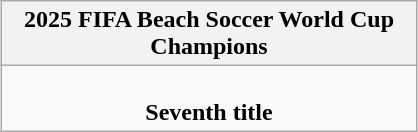<table class="wikitable" style="margin:1em auto; text-align:center">
<tr>
<th width=270><strong>2025 FIFA Beach Soccer World Cup<br>Champions</strong></th>
</tr>
<tr>
<td><strong></strong><br><strong>Seventh title</strong><br></td>
</tr>
</table>
